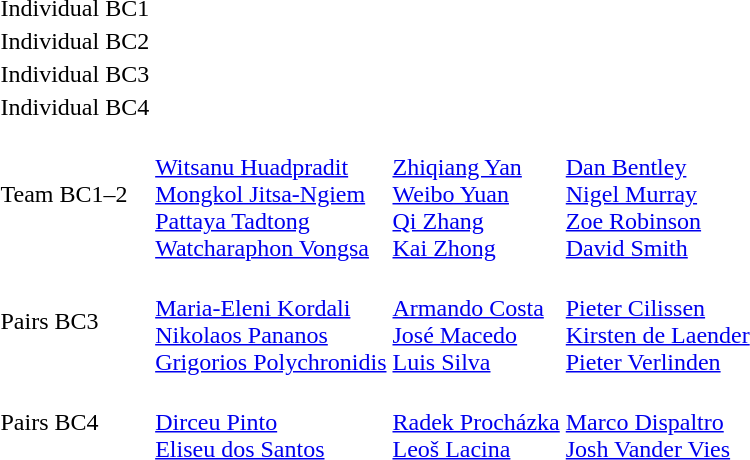<table>
<tr>
<td>Individual BC1<br></td>
<td></td>
<td></td>
<td></td>
</tr>
<tr>
<td>Individual BC2<br></td>
<td></td>
<td></td>
<td></td>
</tr>
<tr>
<td>Individual BC3<br></td>
<td></td>
<td></td>
<td></td>
</tr>
<tr>
<td>Individual BC4<br></td>
<td></td>
<td></td>
<td></td>
</tr>
<tr>
<td>Team BC1–2<br></td>
<td><br><a href='#'>Witsanu Huadpradit</a><br><a href='#'>Mongkol Jitsa-Ngiem</a><br><a href='#'>Pattaya Tadtong</a><br><a href='#'>Watcharaphon Vongsa</a></td>
<td><br><a href='#'>Zhiqiang Yan</a><br><a href='#'>Weibo Yuan</a><br><a href='#'>Qi Zhang</a><br><a href='#'>Kai Zhong</a></td>
<td><br><a href='#'>Dan Bentley</a><br><a href='#'>Nigel Murray</a><br><a href='#'>Zoe Robinson</a><br><a href='#'>David Smith</a></td>
</tr>
<tr>
<td>Pairs BC3<br></td>
<td><br><a href='#'>Maria-Eleni Kordali</a><br><a href='#'>Nikolaos Pananos</a><br><a href='#'>Grigorios Polychronidis</a></td>
<td><br><a href='#'>Armando Costa</a><br><a href='#'>José Macedo</a><br><a href='#'>Luis Silva</a></td>
<td><br><a href='#'>Pieter Cilissen</a><br><a href='#'>Kirsten de Laender</a><br><a href='#'>Pieter Verlinden</a></td>
</tr>
<tr>
<td>Pairs BC4<br></td>
<td><br><a href='#'>Dirceu Pinto</a><br><a href='#'>Eliseu dos Santos</a></td>
<td><br><a href='#'>Radek Procházka</a><br><a href='#'>Leoš Lacina</a></td>
<td><br><a href='#'>Marco Dispaltro</a><br><a href='#'>Josh Vander Vies</a></td>
</tr>
</table>
